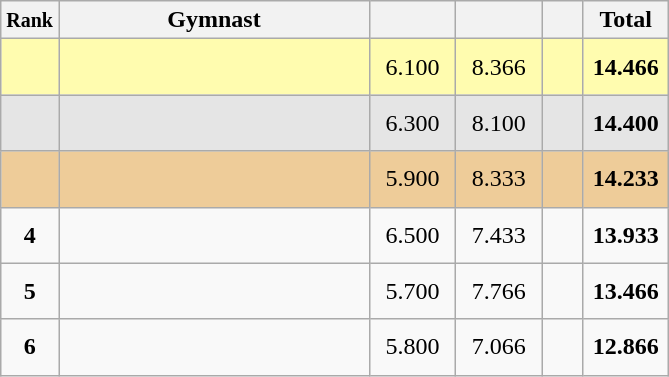<table style="text-align:center;" class="wikitable sortable">
<tr>
<th scope="col" style="width:15px;"><small>Rank</small></th>
<th scope="col" style="width:200px;">Gymnast</th>
<th scope="col" style="width:50px;"><small></small></th>
<th scope="col" style="width:50px;"><small></small></th>
<th scope="col" style="width:20px;"><small></small></th>
<th scope="col" style="width:50px;">Total</th>
</tr>
<tr style="background:#fffcaf;">
<td scope="row" style="text-align:center"><strong></strong></td>
<td style="height:30px; text-align:left;"></td>
<td>6.100</td>
<td>8.366</td>
<td></td>
<td><strong>14.466</strong></td>
</tr>
<tr style="background:#e5e5e5;">
<td scope="row" style="text-align:center"><strong></strong></td>
<td style="height:30px; text-align:left;"></td>
<td>6.300</td>
<td>8.100</td>
<td></td>
<td><strong>14.400</strong></td>
</tr>
<tr style="background:#ec9;">
<td scope="row" style="text-align:center"><strong></strong></td>
<td style="height:30px; text-align:left;"></td>
<td>5.900</td>
<td>8.333</td>
<td></td>
<td><strong>14.233</strong></td>
</tr>
<tr>
<td scope="row" style="text-align:center"><strong>4</strong></td>
<td style="height:30px; text-align:left;"></td>
<td>6.500</td>
<td>7.433</td>
<td></td>
<td><strong>13.933</strong></td>
</tr>
<tr>
<td scope="row" style="text-align:center"><strong>5</strong></td>
<td style="height:30px; text-align:left;"></td>
<td>5.700</td>
<td>7.766</td>
<td></td>
<td><strong>13.466</strong></td>
</tr>
<tr>
<td scope="row" style="text-align:center"><strong>6</strong></td>
<td style="height:30px; text-align:left;"></td>
<td>5.800</td>
<td>7.066</td>
<td></td>
<td><strong>12.866</strong></td>
</tr>
</table>
